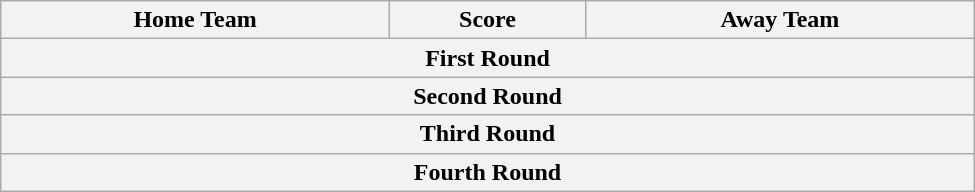<table class="wikitable" style="text-align: center; width:650px">
<tr>
<th scope=col width="245px">Home Team</th>
<th scope=col width="120px">Score</th>
<th scope=col width="245px">Away Team</th>
</tr>
<tr>
<th colspan="3">First Round<br>





</th>
</tr>
<tr>
<th colspan="3">Second Round<br>


</th>
</tr>
<tr>
<th colspan="3">Third Round<br>
</th>
</tr>
<tr>
<th colspan="3">Fourth Round<br></th>
</tr>
</table>
